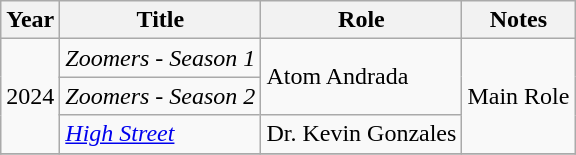<table class="wikitable">
<tr>
<th>Year</th>
<th>Title</th>
<th>Role</th>
<th>Notes</th>
</tr>
<tr>
<td rowspan="3">2024</td>
<td><em>Zoomers - Season 1</em></td>
<td rowspan="2">Atom Andrada</td>
<td rowspan="3">Main Role</td>
</tr>
<tr>
<td><em>Zoomers - Season 2</em></td>
</tr>
<tr>
<td><em><a href='#'>High Street</a></em></td>
<td>Dr. Kevin Gonzales</td>
</tr>
<tr>
</tr>
</table>
